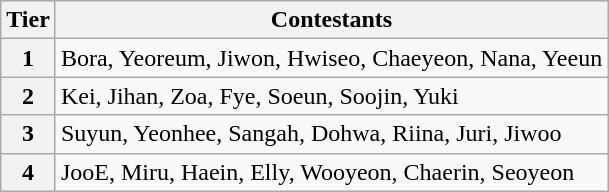<table class="wikitable plainrowheaders">
<tr>
<th scope="col">Tier</th>
<th scope="col">Contestants</th>
</tr>
<tr>
<th>1</th>
<td>Bora, Yeoreum, Jiwon, Hwiseo, Chaeyeon, Nana, Yeeun</td>
</tr>
<tr>
<th>2</th>
<td>Kei, Jihan, Zoa, Fye, Soeun, Soojin, Yuki</td>
</tr>
<tr>
<th>3</th>
<td>Suyun, Yeonhee, Sangah, Dohwa, Riina, Juri, Jiwoo</td>
</tr>
<tr>
<th>4</th>
<td>JooE, Miru, Haein, Elly, Wooyeon, Chaerin, Seoyeon</td>
</tr>
</table>
